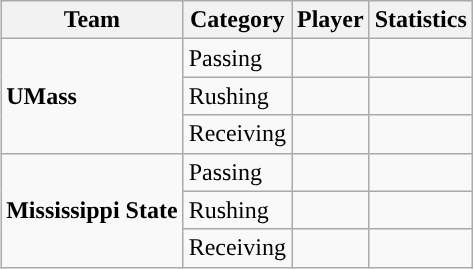<table class="wikitable" style="float: right;">
<tr>
<th>Team</th>
<th>Category</th>
<th>Player</th>
<th>Statistics</th>
</tr>
<tr>
<td rowspan=3><strong>UMass</strong></td>
<td>Passing</td>
<td></td>
<td></td>
</tr>
<tr>
<td>Rushing</td>
<td></td>
<td></td>
</tr>
<tr>
<td>Receiving</td>
<td></td>
<td></td>
</tr>
<tr>
<td rowspan=3><strong>Mississippi State</strong></td>
<td>Passing</td>
<td></td>
<td></td>
</tr>
<tr>
<td>Rushing</td>
<td></td>
<td></td>
</tr>
<tr>
<td>Receiving</td>
<td></td>
<td></td>
</tr>
</table>
